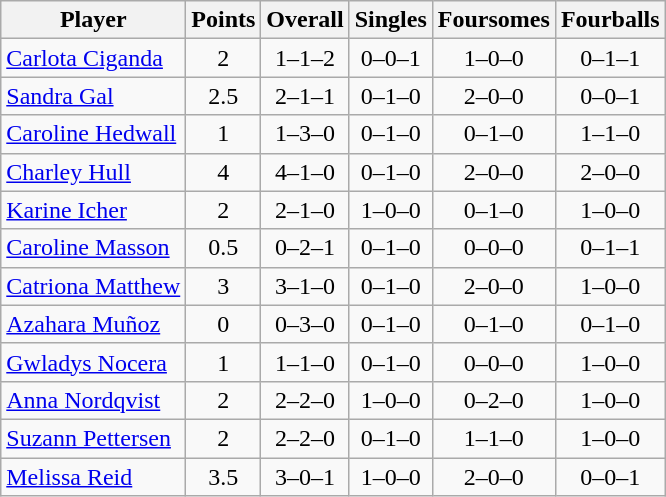<table class="wikitable sortable" style="text-align:center">
<tr>
<th>Player</th>
<th>Points</th>
<th>Overall</th>
<th>Singles</th>
<th>Foursomes</th>
<th>Fourballs</th>
</tr>
<tr>
<td align=left><a href='#'>Carlota Ciganda</a></td>
<td>2</td>
<td>1–1–2</td>
<td>0–0–1</td>
<td>1–0–0</td>
<td>0–1–1</td>
</tr>
<tr>
<td align=left><a href='#'>Sandra Gal</a></td>
<td>2.5</td>
<td>2–1–1</td>
<td>0–1–0</td>
<td>2–0–0</td>
<td>0–0–1</td>
</tr>
<tr>
<td align=left><a href='#'>Caroline Hedwall</a></td>
<td>1</td>
<td>1–3–0</td>
<td>0–1–0</td>
<td>0–1–0</td>
<td>1–1–0</td>
</tr>
<tr>
<td align=left><a href='#'>Charley Hull</a></td>
<td>4</td>
<td>4–1–0</td>
<td>0–1–0</td>
<td>2–0–0</td>
<td>2–0–0</td>
</tr>
<tr>
<td align=left><a href='#'>Karine Icher</a></td>
<td>2</td>
<td>2–1–0</td>
<td>1–0–0</td>
<td>0–1–0</td>
<td>1–0–0</td>
</tr>
<tr>
<td align=left><a href='#'>Caroline Masson</a></td>
<td>0.5</td>
<td>0–2–1</td>
<td>0–1–0</td>
<td>0–0–0</td>
<td>0–1–1</td>
</tr>
<tr>
<td align=left><a href='#'>Catriona Matthew</a></td>
<td>3</td>
<td>3–1–0</td>
<td>0–1–0</td>
<td>2–0–0</td>
<td>1–0–0</td>
</tr>
<tr>
<td align=left><a href='#'>Azahara Muñoz</a></td>
<td>0</td>
<td>0–3–0</td>
<td>0–1–0</td>
<td>0–1–0</td>
<td>0–1–0</td>
</tr>
<tr>
<td align=left><a href='#'>Gwladys Nocera</a></td>
<td>1</td>
<td>1–1–0</td>
<td>0–1–0</td>
<td>0–0–0</td>
<td>1–0–0</td>
</tr>
<tr>
<td align=left><a href='#'>Anna Nordqvist</a></td>
<td>2</td>
<td>2–2–0</td>
<td>1–0–0</td>
<td>0–2–0</td>
<td>1–0–0</td>
</tr>
<tr>
<td align=left><a href='#'>Suzann Pettersen</a></td>
<td>2</td>
<td>2–2–0</td>
<td>0–1–0</td>
<td>1–1–0</td>
<td>1–0–0</td>
</tr>
<tr>
<td align=left><a href='#'>Melissa Reid</a></td>
<td>3.5</td>
<td>3–0–1</td>
<td>1–0–0</td>
<td>2–0–0</td>
<td>0–0–1</td>
</tr>
</table>
